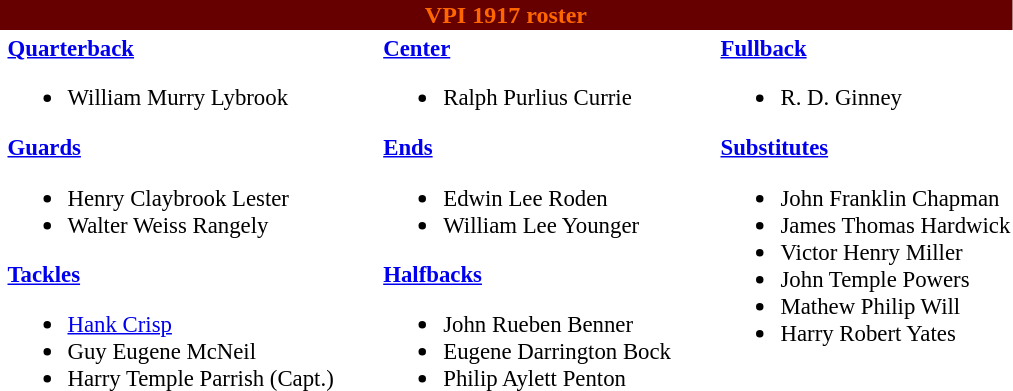<table class="toccolours" style="text-align: left;">
<tr>
<th colspan="9" style="background:#660000;color:#FF6600;text-align:center;"><span><strong>VPI 1917 roster</strong></span></th>
</tr>
<tr>
<td></td>
<td style="font-size:95%; vertical-align:top;"><strong><a href='#'>Quarterback</a></strong><br><ul><li>William Murry Lybrook</li></ul><strong><a href='#'>Guards</a></strong><ul><li>Henry Claybrook Lester</li><li>Walter Weiss Rangely</li></ul><strong><a href='#'>Tackles</a></strong><ul><li><a href='#'>Hank Crisp</a></li><li>Guy Eugene McNeil</li><li>Harry Temple Parrish (Capt.)</li></ul></td>
<td style="width: 25px;"></td>
<td style="font-size:95%; vertical-align:top;"><strong><a href='#'>Center</a></strong><br><ul><li>Ralph Purlius Currie</li></ul><strong><a href='#'>Ends</a></strong><ul><li>Edwin Lee Roden</li><li>William Lee Younger</li></ul><strong><a href='#'>Halfbacks</a></strong><ul><li>John Rueben Benner</li><li>Eugene Darrington Bock</li><li>Philip Aylett Penton</li></ul></td>
<td style="width: 25px;"></td>
<td style="font-size:95%; vertical-align:top;"><strong><a href='#'>Fullback</a></strong><br><ul><li>R. D. Ginney</li></ul><strong><a href='#'>Substitutes</a></strong><ul><li>John Franklin Chapman</li><li>James Thomas Hardwick</li><li>Victor Henry Miller</li><li>John Temple Powers</li><li>Mathew Philip Will</li><li>Harry Robert Yates</li></ul></td>
</tr>
</table>
